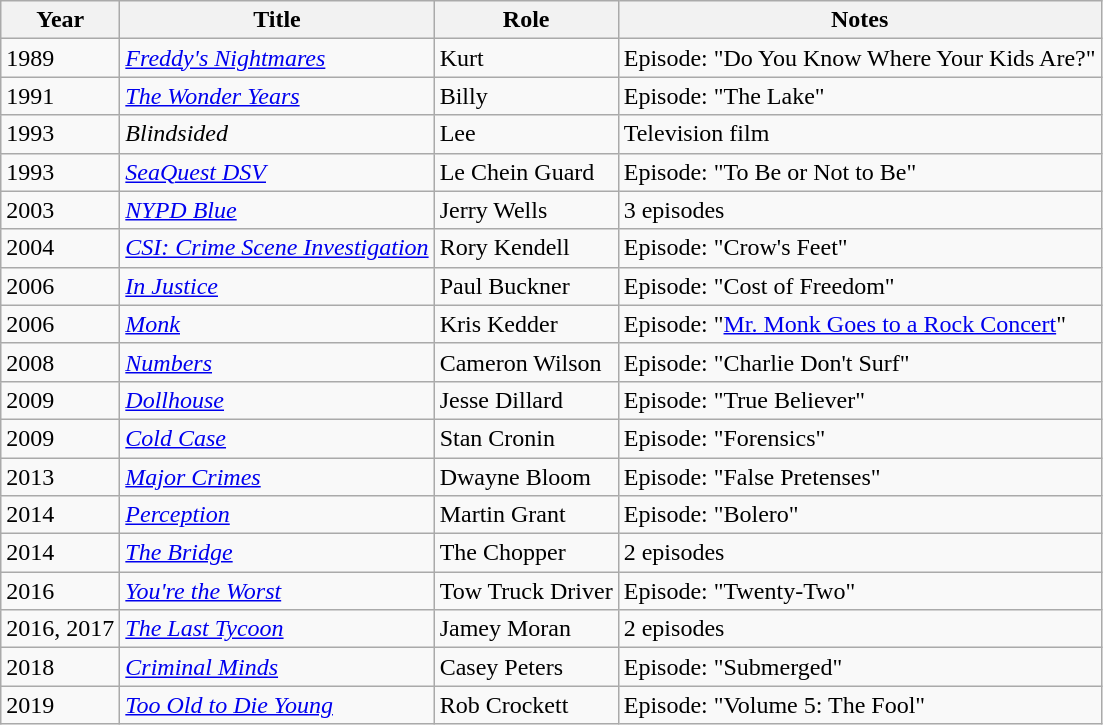<table class="wikitable sortable">
<tr>
<th>Year</th>
<th>Title</th>
<th>Role</th>
<th>Notes</th>
</tr>
<tr>
<td>1989</td>
<td><em><a href='#'>Freddy's Nightmares</a></em></td>
<td>Kurt</td>
<td>Episode: "Do You Know Where Your Kids Are?"</td>
</tr>
<tr>
<td>1991</td>
<td><em><a href='#'>The Wonder Years</a></em></td>
<td>Billy</td>
<td>Episode: "The Lake"</td>
</tr>
<tr>
<td>1993</td>
<td><em>Blindsided</em></td>
<td>Lee</td>
<td>Television film</td>
</tr>
<tr>
<td>1993</td>
<td><em><a href='#'>SeaQuest DSV</a></em></td>
<td>Le Chein Guard</td>
<td>Episode: "To Be or Not to Be"</td>
</tr>
<tr>
<td>2003</td>
<td><em><a href='#'>NYPD Blue</a></em></td>
<td>Jerry Wells</td>
<td>3 episodes</td>
</tr>
<tr>
<td>2004</td>
<td><em><a href='#'>CSI: Crime Scene Investigation</a></em></td>
<td>Rory Kendell</td>
<td>Episode: "Crow's Feet"</td>
</tr>
<tr>
<td>2006</td>
<td><em><a href='#'>In Justice</a></em></td>
<td>Paul Buckner</td>
<td>Episode: "Cost of Freedom"</td>
</tr>
<tr>
<td>2006</td>
<td><a href='#'><em>Monk</em></a></td>
<td>Kris Kedder</td>
<td>Episode: "<a href='#'>Mr. Monk Goes to a Rock Concert</a>"</td>
</tr>
<tr>
<td>2008</td>
<td><a href='#'><em>Numbers</em></a></td>
<td>Cameron Wilson</td>
<td>Episode: "Charlie Don't Surf"</td>
</tr>
<tr>
<td>2009</td>
<td><a href='#'><em>Dollhouse</em></a></td>
<td>Jesse Dillard</td>
<td>Episode: "True Believer"</td>
</tr>
<tr>
<td>2009</td>
<td><em><a href='#'>Cold Case</a></em></td>
<td>Stan Cronin</td>
<td>Episode: "Forensics"</td>
</tr>
<tr>
<td>2013</td>
<td><a href='#'><em>Major Crimes</em></a></td>
<td>Dwayne Bloom</td>
<td>Episode: "False Pretenses"</td>
</tr>
<tr>
<td>2014</td>
<td><a href='#'><em>Perception</em></a></td>
<td>Martin Grant</td>
<td>Episode: "Bolero"</td>
</tr>
<tr>
<td>2014</td>
<td><a href='#'><em>The Bridge</em></a></td>
<td>The Chopper</td>
<td>2 episodes</td>
</tr>
<tr>
<td>2016</td>
<td><em><a href='#'>You're the Worst</a></em></td>
<td>Tow Truck Driver</td>
<td>Episode: "Twenty-Two"</td>
</tr>
<tr>
<td>2016, 2017</td>
<td><a href='#'><em>The Last Tycoon</em></a></td>
<td>Jamey Moran</td>
<td>2 episodes</td>
</tr>
<tr>
<td>2018</td>
<td><em><a href='#'>Criminal Minds</a></em></td>
<td>Casey Peters</td>
<td>Episode: "Submerged"</td>
</tr>
<tr>
<td>2019</td>
<td><em><a href='#'>Too Old to Die Young</a></em></td>
<td>Rob Crockett</td>
<td>Episode: "Volume 5: The Fool"</td>
</tr>
</table>
